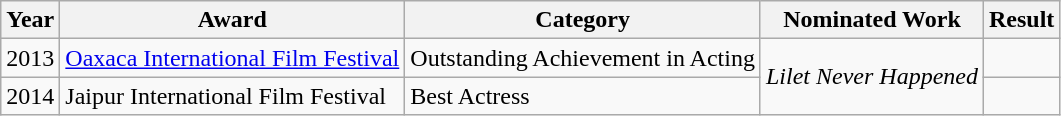<table class="wikitable">
<tr>
<th>Year</th>
<th>Award</th>
<th>Category</th>
<th>Nominated Work</th>
<th>Result</th>
</tr>
<tr>
<td>2013</td>
<td><a href='#'>Oaxaca International Film Festival</a></td>
<td>Outstanding Achievement in Acting</td>
<td rowspan=2><em>Lilet Never Happened</em></td>
<td> </td>
</tr>
<tr>
<td>2014</td>
<td>Jaipur International Film Festival</td>
<td>Best Actress</td>
<td></td>
</tr>
</table>
